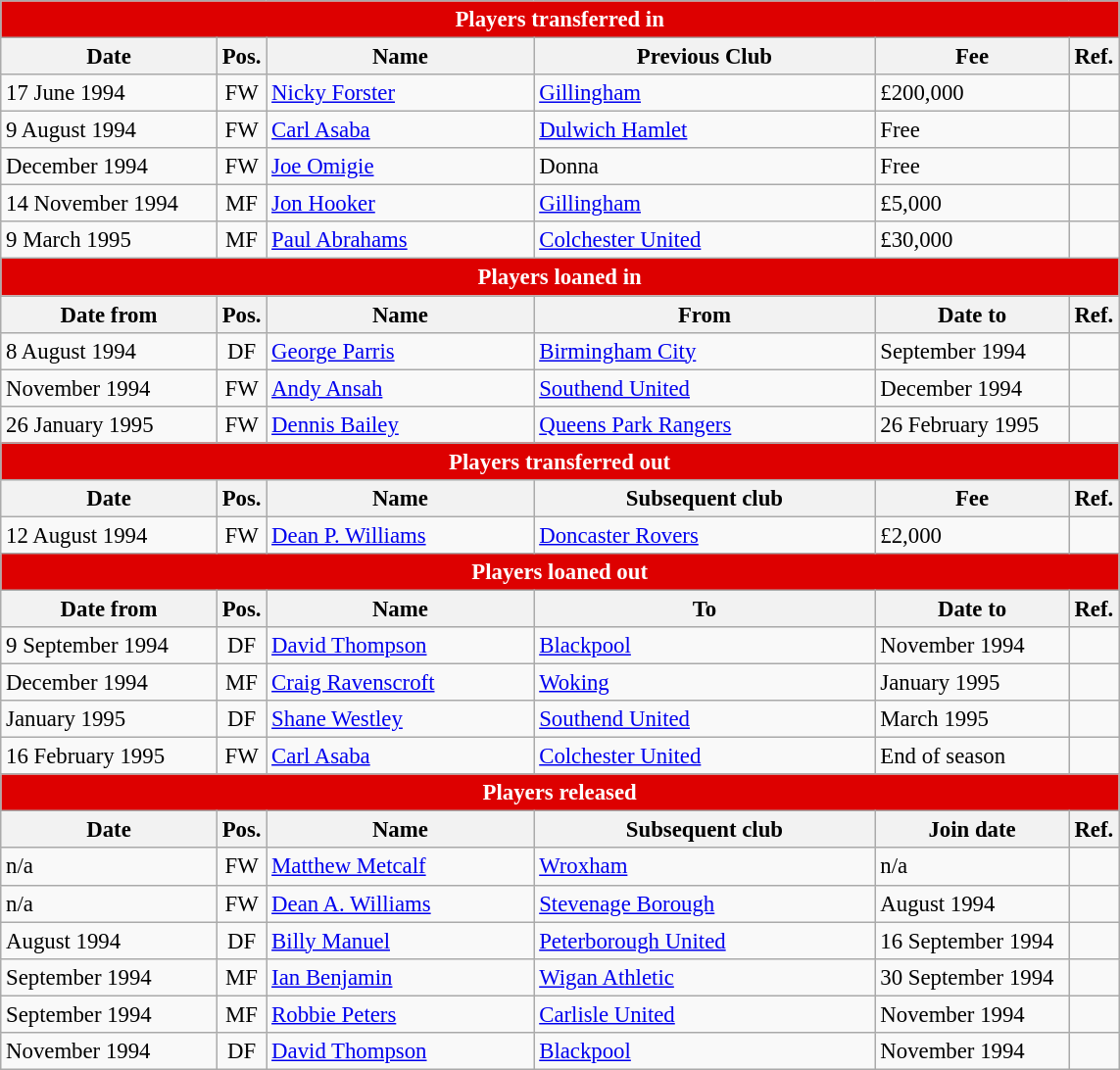<table class="wikitable" style="font-size:95%;">
<tr>
<th colspan="6" style="background:#d00; color:white; text-align:center;">Players transferred in</th>
</tr>
<tr>
<th style="width:140px;">Date</th>
<th style="width:25px;">Pos.</th>
<th style="width:175px;">Name</th>
<th style="width:225px;">Previous Club</th>
<th style="width:125px;">Fee</th>
<th style="width:25px;">Ref.</th>
</tr>
<tr>
<td>17 June 1994</td>
<td style="text-align:center;">FW</td>
<td> <a href='#'>Nicky Forster</a></td>
<td> <a href='#'>Gillingham</a></td>
<td>£200,000</td>
<td></td>
</tr>
<tr>
<td>9 August 1994</td>
<td style="text-align:center;">FW</td>
<td> <a href='#'>Carl Asaba</a></td>
<td> <a href='#'>Dulwich Hamlet</a></td>
<td>Free</td>
<td></td>
</tr>
<tr>
<td>December 1994</td>
<td style="text-align:center;">FW</td>
<td> <a href='#'>Joe Omigie</a></td>
<td> Donna</td>
<td>Free</td>
<td></td>
</tr>
<tr>
<td>14 November 1994</td>
<td style="text-align:center;">MF</td>
<td> <a href='#'>Jon Hooker</a></td>
<td> <a href='#'>Gillingham</a></td>
<td>£5,000</td>
<td></td>
</tr>
<tr>
<td>9 March 1995</td>
<td style="text-align:center;">MF</td>
<td> <a href='#'>Paul Abrahams</a></td>
<td> <a href='#'>Colchester United</a></td>
<td>£30,000</td>
<td></td>
</tr>
<tr>
<th colspan="6" style="background:#d00; color:white; text-align:center;">Players loaned in</th>
</tr>
<tr>
<th>Date from</th>
<th>Pos.</th>
<th>Name</th>
<th>From</th>
<th>Date to</th>
<th>Ref.</th>
</tr>
<tr>
<td>8 August 1994</td>
<td style="text-align:center;">DF</td>
<td> <a href='#'>George Parris</a></td>
<td> <a href='#'>Birmingham City</a></td>
<td>September 1994</td>
<td></td>
</tr>
<tr>
<td>November 1994</td>
<td style="text-align:center;">FW</td>
<td> <a href='#'>Andy Ansah</a></td>
<td> <a href='#'>Southend United</a></td>
<td>December 1994</td>
<td></td>
</tr>
<tr>
<td>26 January 1995</td>
<td style="text-align:center;">FW</td>
<td> <a href='#'>Dennis Bailey</a></td>
<td> <a href='#'>Queens Park Rangers</a></td>
<td>26 February 1995</td>
<td></td>
</tr>
<tr>
<th colspan="6" style="background:#d00; color:white; text-align:center;">Players transferred out</th>
</tr>
<tr>
<th>Date</th>
<th>Pos.</th>
<th>Name</th>
<th>Subsequent club</th>
<th>Fee</th>
<th>Ref.</th>
</tr>
<tr>
<td>12 August 1994</td>
<td style="text-align:center;">FW</td>
<td> <a href='#'>Dean P. Williams</a></td>
<td> <a href='#'>Doncaster Rovers</a></td>
<td>£2,000</td>
<td></td>
</tr>
<tr>
<th colspan="6" style="background:#d00; color:white; text-align:center;">Players loaned out</th>
</tr>
<tr>
<th>Date from</th>
<th>Pos.</th>
<th>Name</th>
<th>To</th>
<th>Date to</th>
<th>Ref.</th>
</tr>
<tr>
<td>9 September 1994</td>
<td style="text-align:center;">DF</td>
<td> <a href='#'>David Thompson</a></td>
<td> <a href='#'>Blackpool</a></td>
<td>November 1994</td>
<td></td>
</tr>
<tr>
<td>December 1994</td>
<td style="text-align:center;">MF</td>
<td> <a href='#'>Craig Ravenscroft</a></td>
<td> <a href='#'>Woking</a></td>
<td>January 1995</td>
<td></td>
</tr>
<tr>
<td>January 1995</td>
<td style="text-align:center;">DF</td>
<td> <a href='#'>Shane Westley</a></td>
<td> <a href='#'>Southend United</a></td>
<td>March 1995</td>
<td></td>
</tr>
<tr>
<td>16 February 1995</td>
<td style="text-align:center;">FW</td>
<td> <a href='#'>Carl Asaba</a></td>
<td> <a href='#'>Colchester United</a></td>
<td>End of season</td>
<td></td>
</tr>
<tr>
<th colspan="6" style="background:#d00; color:white; text-align:center;">Players released</th>
</tr>
<tr>
<th>Date</th>
<th>Pos.</th>
<th>Name</th>
<th>Subsequent club</th>
<th>Join date</th>
<th>Ref.</th>
</tr>
<tr>
<td>n/a</td>
<td style="text-align:center;">FW</td>
<td> <a href='#'>Matthew Metcalf</a></td>
<td> <a href='#'>Wroxham</a></td>
<td>n/a</td>
<td></td>
</tr>
<tr>
<td>n/a</td>
<td style="text-align:center;">FW</td>
<td> <a href='#'>Dean A. Williams</a></td>
<td> <a href='#'>Stevenage Borough</a></td>
<td>August 1994</td>
<td></td>
</tr>
<tr>
<td>August 1994</td>
<td style="text-align:center;">DF</td>
<td> <a href='#'>Billy Manuel</a></td>
<td> <a href='#'>Peterborough United</a></td>
<td>16 September 1994</td>
<td></td>
</tr>
<tr>
<td>September 1994</td>
<td style="text-align:center;">MF</td>
<td> <a href='#'>Ian Benjamin</a></td>
<td> <a href='#'>Wigan Athletic</a></td>
<td>30 September 1994</td>
<td></td>
</tr>
<tr>
<td>September 1994</td>
<td style="text-align:center;">MF</td>
<td> <a href='#'>Robbie Peters</a></td>
<td> <a href='#'>Carlisle United</a></td>
<td>November 1994</td>
<td></td>
</tr>
<tr>
<td>November 1994</td>
<td style="text-align:center;">DF</td>
<td> <a href='#'>David Thompson</a></td>
<td> <a href='#'>Blackpool</a></td>
<td>November 1994</td>
<td></td>
</tr>
</table>
